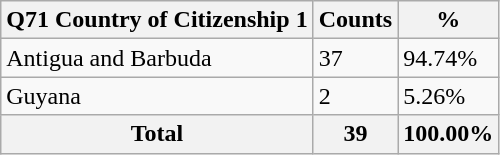<table class="wikitable sortable">
<tr>
<th>Q71 Country of Citizenship 1</th>
<th>Counts</th>
<th>%</th>
</tr>
<tr>
<td>Antigua and Barbuda</td>
<td>37</td>
<td>94.74%</td>
</tr>
<tr>
<td>Guyana</td>
<td>2</td>
<td>5.26%</td>
</tr>
<tr>
<th>Total</th>
<th>39</th>
<th>100.00%</th>
</tr>
</table>
